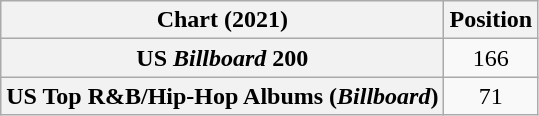<table class="wikitable sortable plainrowheaders" style="text-align:center">
<tr>
<th scope="col">Chart (2021)</th>
<th scope="col">Position</th>
</tr>
<tr>
<th scope="row">US <em>Billboard</em> 200</th>
<td>166</td>
</tr>
<tr>
<th scope="row">US Top R&B/Hip-Hop Albums (<em>Billboard</em>)</th>
<td>71</td>
</tr>
</table>
